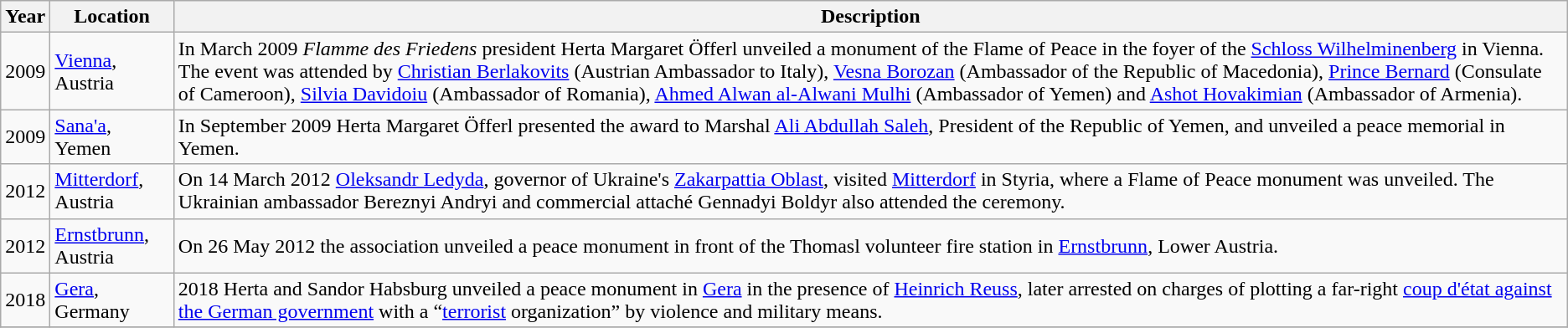<table class=wikitable>
<tr>
<th>Year</th>
<th>Location</th>
<th>Description</th>
</tr>
<tr>
<td>2009</td>
<td><a href='#'>Vienna</a>, Austria</td>
<td>In March 2009 <em>Flamme des Friedens</em> president Herta Margaret Öfferl unveiled a monument of the Flame of Peace in the foyer of the <a href='#'>Schloss Wilhelminenberg</a> in Vienna. The event was attended by <a href='#'>Christian Berlakovits</a> (Austrian Ambassador to Italy), <a href='#'>Vesna Borozan</a> (Ambassador of the Republic of Macedonia), <a href='#'>Prince Bernard</a> (Consulate of Cameroon), <a href='#'>Silvia Davidoiu</a> (Ambassador of Romania), <a href='#'>Ahmed Alwan al-Alwani Mulhi</a> (Ambassador of Yemen) and <a href='#'>Ashot Hovakimian</a> (Ambassador of Armenia).</td>
</tr>
<tr>
<td>2009</td>
<td><a href='#'>Sana'a</a>, Yemen</td>
<td>In September 2009 Herta Margaret Öfferl presented the award to Marshal <a href='#'>Ali Abdullah Saleh</a>, President of the Republic of Yemen, and unveiled a peace memorial in Yemen.</td>
</tr>
<tr>
<td>2012</td>
<td><a href='#'>Mitterdorf</a>, Austria</td>
<td>On 14 March 2012 <a href='#'>Oleksandr Ledyda</a>, governor of Ukraine's <a href='#'>Zakarpattia Oblast</a>, visited <a href='#'>Mitterdorf</a> in Styria, where a Flame of Peace monument was unveiled. The Ukrainian ambassador Bereznyi Andryi and commercial attaché Gennadyi Boldyr also attended the ceremony.</td>
</tr>
<tr>
<td>2012</td>
<td><a href='#'>Ernstbrunn</a>, Austria</td>
<td>On 26 May 2012 the association unveiled a peace monument in front of the Thomasl volunteer fire station in <a href='#'>Ernstbrunn</a>, Lower Austria.</td>
</tr>
<tr>
<td>2018</td>
<td><a href='#'>Gera</a>, Germany</td>
<td>2018 Herta and Sandor Habsburg unveiled a peace monument in <a href='#'>Gera</a> in the presence of <a href='#'>Heinrich Reuss</a>, later arrested on charges of plotting a far-right <a href='#'>coup d'état against the German government</a> with a “<a href='#'>terrorist</a> organization” by violence and military means.</td>
</tr>
<tr>
</tr>
</table>
